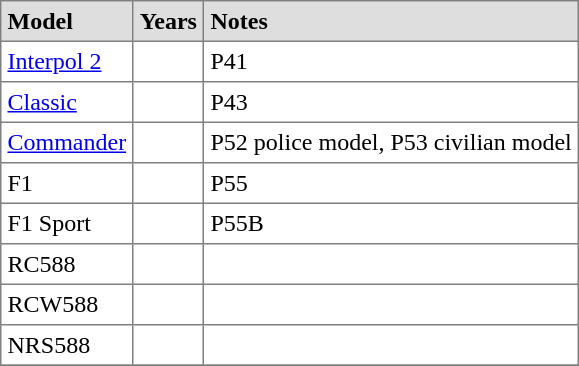<table class="toccolours" border="1" cellpadding="4" style="border-collapse:collapse">
<tr style="background:#dedede;">
<td><strong>Model</strong></td>
<td><strong>Years</strong></td>
<td><strong>Notes</strong></td>
</tr>
<tr>
<td><a href='#'>Interpol 2</a></td>
<td></td>
<td>P41</td>
</tr>
<tr>
<td><a href='#'>Classic</a></td>
<td></td>
<td>P43</td>
</tr>
<tr>
<td><a href='#'>Commander</a></td>
<td></td>
<td>P52 police model, P53 civilian model</td>
</tr>
<tr>
<td>F1</td>
<td></td>
<td>P55</td>
</tr>
<tr>
<td>F1 Sport</td>
<td></td>
<td>P55B</td>
</tr>
<tr>
<td>RC588</td>
<td></td>
<td></td>
</tr>
<tr>
<td>RCW588</td>
<td></td>
<td></td>
</tr>
<tr>
<td>NRS588</td>
<td></td>
<td></td>
</tr>
<tr>
</tr>
</table>
